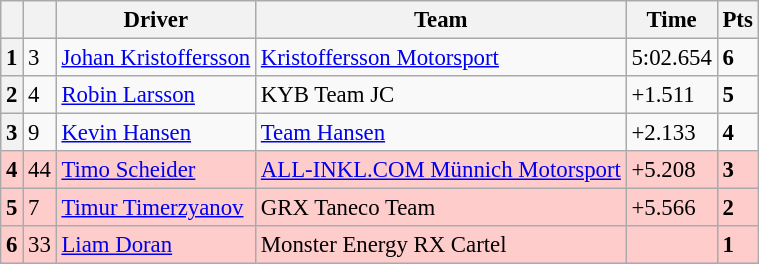<table class="wikitable" style="font-size:95%">
<tr>
<th></th>
<th></th>
<th>Driver</th>
<th>Team</th>
<th>Time</th>
<th>Pts</th>
</tr>
<tr>
<th>1</th>
<td>3</td>
<td> <a href='#'>Johan Kristoffersson</a></td>
<td><a href='#'>Kristoffersson Motorsport</a></td>
<td>5:02.654</td>
<td><strong>6</strong></td>
</tr>
<tr>
<th>2</th>
<td>4</td>
<td> <a href='#'>Robin Larsson</a></td>
<td>KYB Team JC</td>
<td>+1.511</td>
<td><strong>5</strong></td>
</tr>
<tr>
<th>3</th>
<td>9</td>
<td> <a href='#'>Kevin Hansen</a></td>
<td><a href='#'>Team Hansen</a></td>
<td>+2.133</td>
<td><strong>4</strong></td>
</tr>
<tr>
<th style="background:#ffcccc;">4</th>
<td style="background:#ffcccc;">44</td>
<td style="background:#ffcccc;"> <a href='#'>Timo Scheider</a></td>
<td style="background:#ffcccc;"><a href='#'>ALL-INKL.COM Münnich Motorsport</a></td>
<td style="background:#ffcccc;">+5.208</td>
<td style="background:#ffcccc;"><strong>3</strong></td>
</tr>
<tr>
<th style="background:#ffcccc;">5</th>
<td style="background:#ffcccc;">7</td>
<td style="background:#ffcccc;"> <a href='#'>Timur Timerzyanov</a></td>
<td style="background:#ffcccc;">GRX Taneco Team</td>
<td style="background:#ffcccc;">+5.566</td>
<td style="background:#ffcccc;"><strong>2</strong></td>
</tr>
<tr>
<th style="background:#ffcccc;">6</th>
<td style="background:#ffcccc;">33</td>
<td style="background:#ffcccc;"> <a href='#'>Liam Doran</a></td>
<td style="background:#ffcccc;">Monster Energy RX Cartel</td>
<td style="background:#ffcccc;"><strong></strong></td>
<td style="background:#ffcccc;"><strong>1</strong></td>
</tr>
</table>
